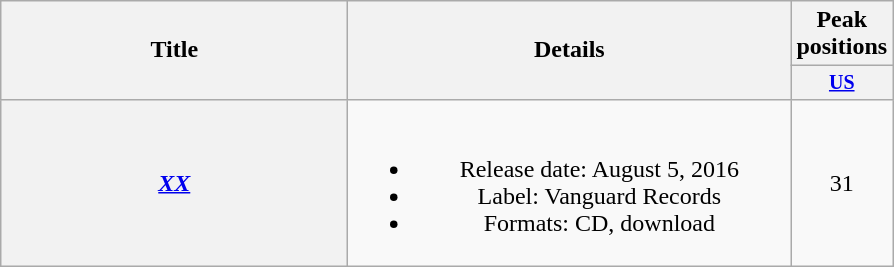<table class="wikitable plainrowheaders" style="text-align:center;">
<tr>
<th rowspan="2" style="width:14em;">Title</th>
<th rowspan="2" style="width:18em;">Details</th>
<th>Peak positions</th>
</tr>
<tr style="font-size:smaller;">
<th style="width:35px;"><a href='#'>US</a><br></th>
</tr>
<tr>
<th scope="row"><em><a href='#'>XX</a></em></th>
<td><br><ul><li>Release date: August 5, 2016</li><li>Label: Vanguard Records</li><li>Formats: CD, download</li></ul></td>
<td>31</td>
</tr>
</table>
